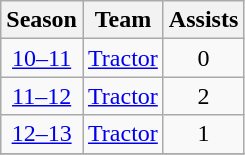<table class="wikitable" style="text-align: center;">
<tr>
<th>Season</th>
<th>Team</th>
<th>Assists</th>
</tr>
<tr>
<td><a href='#'>10–11</a></td>
<td align="left"><a href='#'>Tractor</a></td>
<td>0</td>
</tr>
<tr>
<td><a href='#'>11–12</a></td>
<td align="left"><a href='#'>Tractor</a></td>
<td>2</td>
</tr>
<tr>
<td><a href='#'>12–13</a></td>
<td align="left"><a href='#'>Tractor</a></td>
<td>1</td>
</tr>
<tr>
</tr>
</table>
